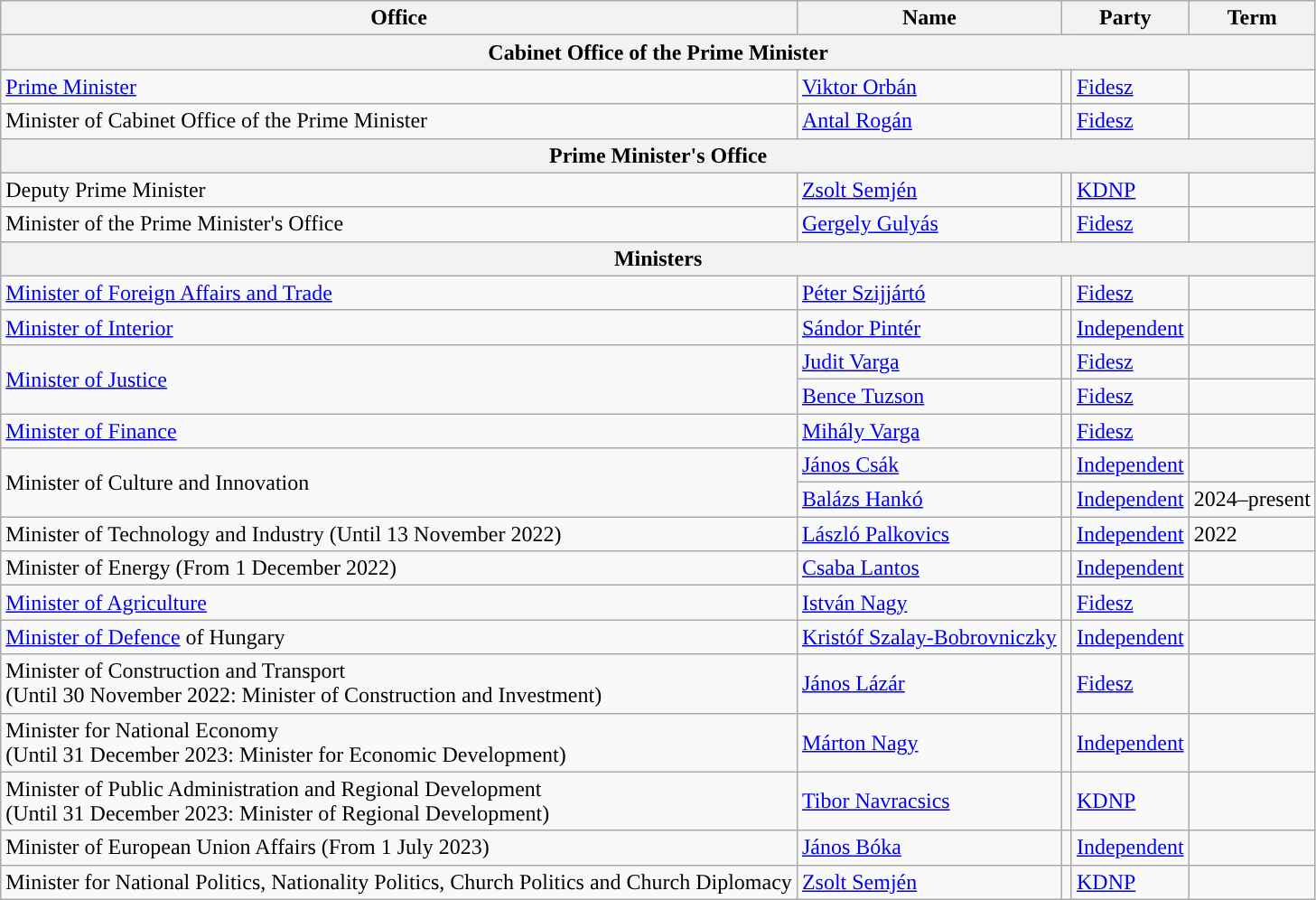<table class="wikitable" style="font-size: 100%;">
<tr>
<th>Office</th>
<th>Name</th>
<th colspan=2>Party</th>
<th>Term</th>
</tr>
<tr>
<th colspan="5" style="text-align: center;">Cabinet Office of the Prime Minister</th>
</tr>
<tr>
<td><a href='#'>Prime Minister</a></td>
<td><a href='#'>Viktor Orbán</a></td>
<td style="color:inherit;background:"></td>
<td><a href='#'>Fidesz</a></td>
<td></td>
</tr>
<tr>
<td>Minister of Cabinet Office of the Prime Minister</td>
<td><a href='#'>Antal Rogán</a></td>
<td style="color:inherit;background:"></td>
<td><a href='#'>Fidesz</a></td>
<td></td>
</tr>
<tr>
<th colspan="5" style="text-align: center;">Prime Minister's Office</th>
</tr>
<tr>
<td>Deputy Prime Minister</td>
<td><a href='#'>Zsolt Semjén</a></td>
<td style="color:inherit;background:"></td>
<td><a href='#'>KDNP</a></td>
<td></td>
</tr>
<tr>
<td>Minister of the Prime Minister's Office</td>
<td><a href='#'>Gergely Gulyás</a></td>
<td style="color:inherit;background:"></td>
<td><a href='#'>Fidesz</a></td>
<td></td>
</tr>
<tr>
<th colspan="5" style="text-align: center;">Ministers</th>
</tr>
<tr>
<td><a href='#'>Minister of Foreign Affairs and Trade</a></td>
<td><a href='#'>Péter Szijjártó</a></td>
<td style="color:inherit;background:"></td>
<td><a href='#'>Fidesz</a></td>
<td></td>
</tr>
<tr>
<td><a href='#'>Minister of Interior</a></td>
<td><a href='#'>Sándor Pintér</a></td>
<td style="color:inherit;background:"></td>
<td><a href='#'>Independent</a></td>
<td></td>
</tr>
<tr>
<td rowspan=2><a href='#'>Minister of Justice</a></td>
<td><a href='#'>Judit Varga</a></td>
<td style="color:inherit;background:"></td>
<td><a href='#'>Fidesz</a></td>
<td></td>
</tr>
<tr>
<td><a href='#'>Bence Tuzson</a></td>
<td style="color:inherit;background:"></td>
<td><a href='#'>Fidesz</a></td>
<td></td>
</tr>
<tr>
<td><a href='#'>Minister of Finance</a></td>
<td><a href='#'>Mihály Varga</a></td>
<td style="color:inherit;background:"></td>
<td><a href='#'>Fidesz</a></td>
<td></td>
</tr>
<tr>
<td rowspan="2">Minister of Culture and Innovation</td>
<td><a href='#'>János Csák</a></td>
<td style="color:inherit;background:"></td>
<td><a href='#'>Independent</a></td>
<td></td>
</tr>
<tr>
<td><a href='#'>Balázs Hankó</a></td>
<td style="color:inherit;background:"></td>
<td><a href='#'>Independent</a></td>
<td>2024–present</td>
</tr>
<tr>
<td>Minister of Technology and Industry (Until 13 November 2022)</td>
<td><a href='#'>László Palkovics</a></td>
<td style="color:inherit;background:"></td>
<td><a href='#'>Independent</a></td>
<td>2022</td>
</tr>
<tr>
<td>Minister of Energy (From 1 December 2022)</td>
<td><a href='#'>Csaba Lantos</a></td>
<td style="color:inherit;background:"></td>
<td><a href='#'>Independent</a></td>
<td></td>
</tr>
<tr>
<td><a href='#'>Minister of Agriculture</a></td>
<td><a href='#'>István Nagy</a></td>
<td style="color:inherit;background:"></td>
<td><a href='#'>Fidesz</a></td>
<td></td>
</tr>
<tr>
<td><a href='#'>Minister of Defence</a> of Hungary</td>
<td><a href='#'>Kristóf Szalay-Bobrovniczky</a></td>
<td style="color:inherit;background:"></td>
<td><a href='#'>Independent</a></td>
<td></td>
</tr>
<tr>
<td>Minister of Construction and Transport<br>(Until 30 November 2022: Minister of Construction and Investment)</td>
<td><a href='#'>János Lázár</a></td>
<td style="color:inherit;background:"></td>
<td><a href='#'>Fidesz</a></td>
<td></td>
</tr>
<tr>
<td>Minister for National Economy<br>(Until 31 December 2023: Minister for Economic Development)</td>
<td><a href='#'>Márton Nagy</a></td>
<td style="color:inherit;background:"></td>
<td><a href='#'>Independent</a></td>
<td></td>
</tr>
<tr>
<td>Minister of Public Administration and Regional Development<br>(Until 31 December 2023: Minister of Regional Development)</td>
<td><a href='#'>Tibor Navracsics</a></td>
<td style="color:inherit;background:"></td>
<td><a href='#'>KDNP</a></td>
<td></td>
</tr>
<tr>
<td>Minister of European Union Affairs (From 1 July 2023)</td>
<td><a href='#'>János Bóka</a></td>
<td style="color:inherit;background:"></td>
<td><a href='#'>Independent</a></td>
<td></td>
</tr>
<tr>
<td>Minister for National Politics, Nationality Politics, Church Politics and Church Diplomacy</td>
<td><a href='#'>Zsolt Semjén</a></td>
<td style="color:inherit;background:"></td>
<td><a href='#'>KDNP</a></td>
<td></td>
</tr>
</table>
